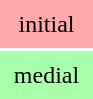<table>
<tr align=center>
<td style="width:60px; background:#faa; height:30px;">initial</td>
</tr>
<tr align=center>
<td style="background:#afa; height:30px;">medial</td>
</tr>
</table>
